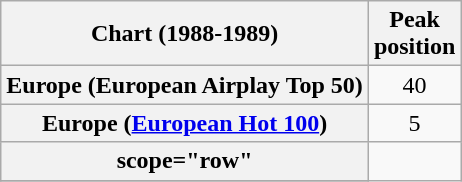<table class="wikitable sortable plainrowheaders">
<tr>
<th>Chart (1988-1989)</th>
<th>Peak<br>position</th>
</tr>
<tr>
<th scope="row">Europe (European Airplay Top 50)</th>
<td align="center">40</td>
</tr>
<tr>
<th scope="row">Europe (<a href='#'>European Hot 100</a>)</th>
<td align="center">5</td>
</tr>
<tr>
<th>scope="row"</th>
</tr>
<tr>
</tr>
</table>
